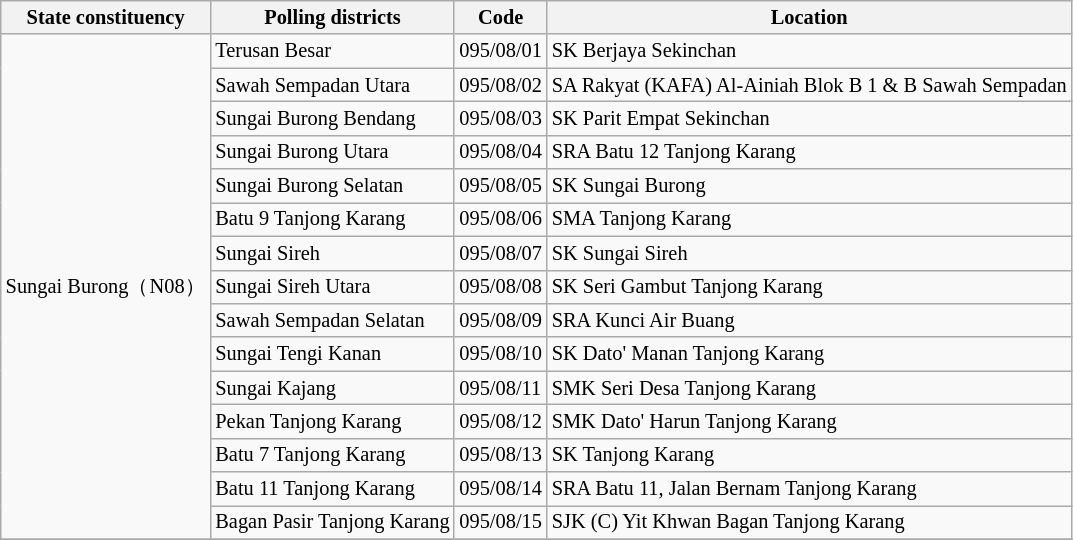<table class="wikitable sortable mw-collapsible" style="white-space:nowrap;font-size:85%">
<tr>
<th>State constituency</th>
<th>Polling districts</th>
<th>Code</th>
<th>Location</th>
</tr>
<tr>
<td rowspan="15">Sungai Burong（N08）</td>
<td>Terusan Besar</td>
<td>095/08/01</td>
<td>SK Berjaya Sekinchan</td>
</tr>
<tr>
<td>Sawah Sempadan Utara</td>
<td>095/08/02</td>
<td>SA Rakyat (KAFA) Al-Ainiah Blok B 1 & B Sawah Sempadan</td>
</tr>
<tr>
<td>Sungai Burong Bendang</td>
<td>095/08/03</td>
<td>SK Parit Empat Sekinchan</td>
</tr>
<tr>
<td>Sungai Burong Utara</td>
<td>095/08/04</td>
<td>SRA Batu 12 Tanjong Karang</td>
</tr>
<tr>
<td>Sungai Burong Selatan</td>
<td>095/08/05</td>
<td>SK Sungai Burong</td>
</tr>
<tr>
<td>Batu 9 Tanjong Karang</td>
<td>095/08/06</td>
<td>SMA Tanjong Karang</td>
</tr>
<tr>
<td>Sungai Sireh</td>
<td>095/08/07</td>
<td>SK Sungai Sireh</td>
</tr>
<tr>
<td>Sungai Sireh Utara</td>
<td>095/08/08</td>
<td>SK Seri Gambut Tanjong Karang</td>
</tr>
<tr>
<td>Sawah Sempadan Selatan</td>
<td>095/08/09</td>
<td>SRA Kunci Air Buang</td>
</tr>
<tr>
<td>Sungai Tengi Kanan</td>
<td>095/08/10</td>
<td>SK Dato' Manan Tanjong Karang</td>
</tr>
<tr>
<td>Sungai Kajang</td>
<td>095/08/11</td>
<td>SMK Seri Desa Tanjong Karang</td>
</tr>
<tr>
<td>Pekan Tanjong Karang</td>
<td>095/08/12</td>
<td>SMK Dato' Harun Tanjong Karang</td>
</tr>
<tr>
<td>Batu 7 Tanjong Karang</td>
<td>095/08/13</td>
<td>SK Tanjong Karang</td>
</tr>
<tr>
<td>Batu 11 Tanjong Karang</td>
<td>095/08/14</td>
<td>SRA Batu 11, Jalan Bernam Tanjong Karang</td>
</tr>
<tr>
<td>Bagan Pasir Tanjong Karang</td>
<td>095/08/15</td>
<td>SJK (C) Yit Khwan Bagan Tanjong Karang</td>
</tr>
<tr>
</tr>
</table>
